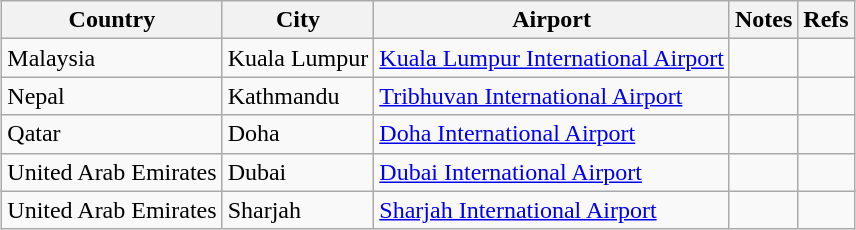<table class="wikitable sortable" style="margin:1em auto;">
<tr>
<th>Country</th>
<th>City</th>
<th>Airport</th>
<th>Notes</th>
<th class="unsortable">Refs</th>
</tr>
<tr>
<td>Malaysia</td>
<td>Kuala Lumpur</td>
<td><a href='#'>Kuala Lumpur International Airport</a></td>
<td></td>
<td></td>
</tr>
<tr>
<td>Nepal</td>
<td>Kathmandu</td>
<td><a href='#'>Tribhuvan International Airport</a></td>
<td></td>
<td></td>
</tr>
<tr>
<td>Qatar</td>
<td>Doha</td>
<td><a href='#'>Doha International Airport</a></td>
<td></td>
<td></td>
</tr>
<tr>
<td>United Arab Emirates</td>
<td>Dubai</td>
<td><a href='#'>Dubai International Airport</a></td>
<td></td>
<td></td>
</tr>
<tr>
<td>United Arab Emirates</td>
<td>Sharjah</td>
<td><a href='#'>Sharjah International Airport</a></td>
<td></td>
<td></td>
</tr>
</table>
